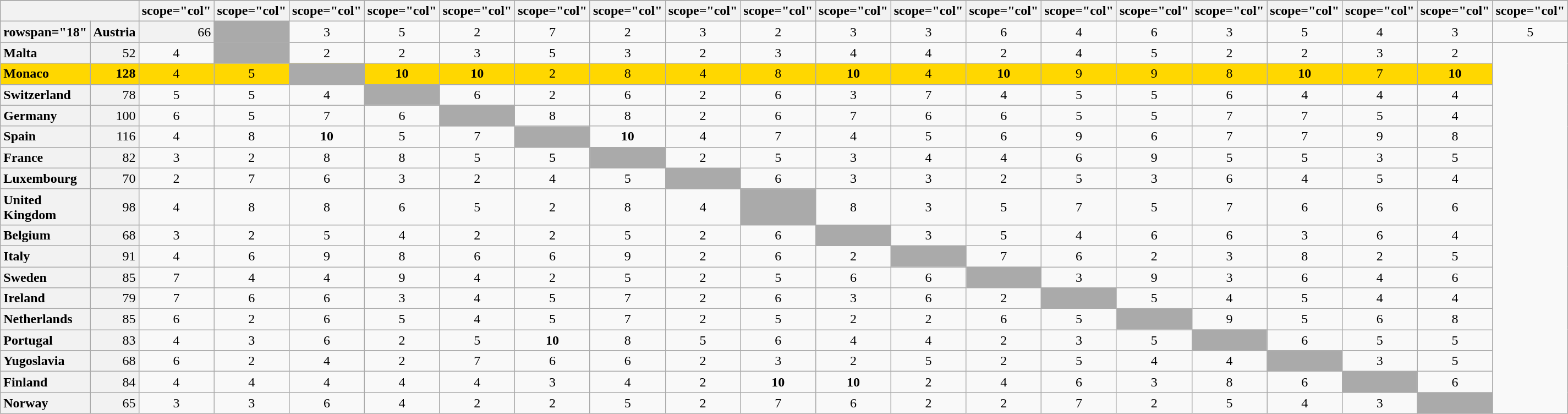<table class="wikitable plainrowheaders" style="text-align:center;">
<tr>
</tr>
<tr>
<th colspan="2"></th>
<th>scope="col" </th>
<th>scope="col" </th>
<th>scope="col" </th>
<th>scope="col" </th>
<th>scope="col" </th>
<th>scope="col" </th>
<th>scope="col" </th>
<th>scope="col" </th>
<th>scope="col" </th>
<th>scope="col" </th>
<th>scope="col" </th>
<th>scope="col" </th>
<th>scope="col" </th>
<th>scope="col" </th>
<th>scope="col" </th>
<th>scope="col" </th>
<th>scope="col" </th>
<th>scope="col" </th>
<th>scope="col" </th>
</tr>
<tr>
<th>rowspan="18" </th>
<th scope="row" style="text-align:left; background:#f2f2f2;">Austria</th>
<td style="text-align:right; background:#f2f2f2;">66</td>
<td style="text-align:left; background:#aaa;"></td>
<td>3</td>
<td>5</td>
<td>2</td>
<td>7</td>
<td>2</td>
<td>3</td>
<td>2</td>
<td>3</td>
<td>3</td>
<td>6</td>
<td>4</td>
<td>6</td>
<td>3</td>
<td>5</td>
<td>4</td>
<td>3</td>
<td>5</td>
</tr>
<tr>
<th scope="row" style="text-align:left; background:#f2f2f2;">Malta</th>
<td style="text-align:right; background:#f2f2f2;">52</td>
<td>4</td>
<td style="text-align:left; background:#aaa;"></td>
<td>2</td>
<td>2</td>
<td>3</td>
<td>5</td>
<td>3</td>
<td>2</td>
<td>3</td>
<td>4</td>
<td>4</td>
<td>2</td>
<td>4</td>
<td>5</td>
<td>2</td>
<td>2</td>
<td>3</td>
<td>2</td>
</tr>
<tr style="background:gold;">
<th scope="row" style="text-align:left; font-weight:bold; background:gold;">Monaco</th>
<td style="text-align:right; font-weight:bold;">128</td>
<td>4</td>
<td>5</td>
<td style="text-align:left; background:#aaa;"></td>
<td><strong>10</strong></td>
<td><strong>10</strong></td>
<td>2</td>
<td>8</td>
<td>4</td>
<td>8</td>
<td><strong>10</strong></td>
<td>4</td>
<td><strong>10</strong></td>
<td>9</td>
<td>9</td>
<td>8</td>
<td><strong>10</strong></td>
<td>7</td>
<td><strong>10</strong></td>
</tr>
<tr>
<th scope="row" style="text-align:left; background:#f2f2f2;">Switzerland</th>
<td style="text-align:right; background:#f2f2f2;">78</td>
<td>5</td>
<td>5</td>
<td>4</td>
<td style="text-align:left; background:#aaa;"></td>
<td>6</td>
<td>2</td>
<td>6</td>
<td>2</td>
<td>6</td>
<td>3</td>
<td>7</td>
<td>4</td>
<td>5</td>
<td>5</td>
<td>6</td>
<td>4</td>
<td>4</td>
<td>4</td>
</tr>
<tr>
<th scope="row" style="text-align:left; background:#f2f2f2;">Germany</th>
<td style="text-align:right; background:#f2f2f2;">100</td>
<td>6</td>
<td>5</td>
<td>7</td>
<td>6</td>
<td style="text-align:left; background:#aaa;"></td>
<td>8</td>
<td>8</td>
<td>2</td>
<td>6</td>
<td>7</td>
<td>6</td>
<td>6</td>
<td>5</td>
<td>5</td>
<td>7</td>
<td>7</td>
<td>5</td>
<td>4</td>
</tr>
<tr>
<th scope="row" style="text-align:left; background:#f2f2f2;">Spain</th>
<td style="text-align:right; background:#f2f2f2;">116</td>
<td>4</td>
<td>8</td>
<td><strong>10</strong></td>
<td>5</td>
<td>7</td>
<td style="text-align:left; background:#aaa;"></td>
<td><strong>10</strong></td>
<td>4</td>
<td>7</td>
<td>4</td>
<td>5</td>
<td>6</td>
<td>9</td>
<td>6</td>
<td>7</td>
<td>7</td>
<td>9</td>
<td>8</td>
</tr>
<tr>
<th scope="row" style="text-align:left; background:#f2f2f2;">France</th>
<td style="text-align:right; background:#f2f2f2;">82</td>
<td>3</td>
<td>2</td>
<td>8</td>
<td>8</td>
<td>5</td>
<td>5</td>
<td style="text-align:left; background:#aaa;"></td>
<td>2</td>
<td>5</td>
<td>3</td>
<td>4</td>
<td>4</td>
<td>6</td>
<td>9</td>
<td>5</td>
<td>5</td>
<td>3</td>
<td>5</td>
</tr>
<tr>
<th scope="row" style="text-align:left; background:#f2f2f2;">Luxembourg</th>
<td style="text-align:right; background:#f2f2f2;">70</td>
<td>2</td>
<td>7</td>
<td>6</td>
<td>3</td>
<td>2</td>
<td>4</td>
<td>5</td>
<td style="text-align:left; background:#aaa;"></td>
<td>6</td>
<td>3</td>
<td>3</td>
<td>2</td>
<td>5</td>
<td>3</td>
<td>6</td>
<td>4</td>
<td>5</td>
<td>4</td>
</tr>
<tr>
<th scope="row" style="text-align:left; background:#f2f2f2;">United Kingdom</th>
<td style="text-align:right; background:#f2f2f2;">98</td>
<td>4</td>
<td>8</td>
<td>8</td>
<td>6</td>
<td>5</td>
<td>2</td>
<td>8</td>
<td>4</td>
<td style="text-align:left; background:#aaa;"></td>
<td>8</td>
<td>3</td>
<td>5</td>
<td>7</td>
<td>5</td>
<td>7</td>
<td>6</td>
<td>6</td>
<td>6</td>
</tr>
<tr>
<th scope="row" style="text-align:left; background:#f2f2f2;">Belgium</th>
<td style="text-align:right; background:#f2f2f2;">68</td>
<td>3</td>
<td>2</td>
<td>5</td>
<td>4</td>
<td>2</td>
<td>2</td>
<td>5</td>
<td>2</td>
<td>6</td>
<td style="text-align:left; background:#aaa;"></td>
<td>3</td>
<td>5</td>
<td>4</td>
<td>6</td>
<td>6</td>
<td>3</td>
<td>6</td>
<td>4</td>
</tr>
<tr>
<th scope="row" style="text-align:left; background:#f2f2f2;">Italy</th>
<td style="text-align:right; background:#f2f2f2;">91</td>
<td>4</td>
<td>6</td>
<td>9</td>
<td>8</td>
<td>6</td>
<td>6</td>
<td>9</td>
<td>2</td>
<td>6</td>
<td>2</td>
<td style="text-align:left; background:#aaa;"></td>
<td>7</td>
<td>6</td>
<td>2</td>
<td>3</td>
<td>8</td>
<td>2</td>
<td>5</td>
</tr>
<tr>
<th scope="row" style="text-align:left; background:#f2f2f2;">Sweden</th>
<td style="text-align:right; background:#f2f2f2;">85</td>
<td>7</td>
<td>4</td>
<td>4</td>
<td>9</td>
<td>4</td>
<td>2</td>
<td>5</td>
<td>2</td>
<td>5</td>
<td>6</td>
<td>6</td>
<td style="text-align:left; background:#aaa;"></td>
<td>3</td>
<td>9</td>
<td>3</td>
<td>6</td>
<td>4</td>
<td>6</td>
</tr>
<tr>
<th scope="row" style="text-align:left; background:#f2f2f2;">Ireland</th>
<td style="text-align:right; background:#f2f2f2;">79</td>
<td>7</td>
<td>6</td>
<td>6</td>
<td>3</td>
<td>4</td>
<td>5</td>
<td>7</td>
<td>2</td>
<td>6</td>
<td>3</td>
<td>6</td>
<td>2</td>
<td style="text-align:left; background:#aaa;"></td>
<td>5</td>
<td>4</td>
<td>5</td>
<td>4</td>
<td>4</td>
</tr>
<tr>
<th scope="row" style="text-align:left; background:#f2f2f2;">Netherlands</th>
<td style="text-align:right; background:#f2f2f2;">85</td>
<td>6</td>
<td>2</td>
<td>6</td>
<td>5</td>
<td>4</td>
<td>5</td>
<td>7</td>
<td>2</td>
<td>5</td>
<td>2</td>
<td>2</td>
<td>6</td>
<td>5</td>
<td style="text-align:left; background:#aaa;"></td>
<td>9</td>
<td>5</td>
<td>6</td>
<td>8</td>
</tr>
<tr>
<th scope="row" style="text-align:left; background:#f2f2f2;">Portugal</th>
<td style="text-align:right; background:#f2f2f2;">83</td>
<td>4</td>
<td>3</td>
<td>6</td>
<td>2</td>
<td>5</td>
<td><strong>10</strong></td>
<td>8</td>
<td>5</td>
<td>6</td>
<td>4</td>
<td>4</td>
<td>2</td>
<td>3</td>
<td>5</td>
<td style="text-align:left; background:#aaa;"></td>
<td>6</td>
<td>5</td>
<td>5</td>
</tr>
<tr>
<th scope="row" style="text-align:left; background:#f2f2f2;">Yugoslavia</th>
<td style="text-align:right; background:#f2f2f2;">68</td>
<td>6</td>
<td>2</td>
<td>4</td>
<td>2</td>
<td>7</td>
<td>6</td>
<td>6</td>
<td>2</td>
<td>3</td>
<td>2</td>
<td>5</td>
<td>2</td>
<td>5</td>
<td>4</td>
<td>4</td>
<td style="text-align:left; background:#aaa;"></td>
<td>3</td>
<td>5</td>
</tr>
<tr>
<th scope="row" style="text-align:left; background:#f2f2f2;">Finland</th>
<td style="text-align:right; background:#f2f2f2;">84</td>
<td>4</td>
<td>4</td>
<td>4</td>
<td>4</td>
<td>4</td>
<td>3</td>
<td>4</td>
<td>2</td>
<td><strong>10</strong></td>
<td><strong>10</strong></td>
<td>2</td>
<td>4</td>
<td>6</td>
<td>3</td>
<td>8</td>
<td>6</td>
<td style="text-align:left; background:#aaa;"></td>
<td>6</td>
</tr>
<tr>
<th scope="row" style="text-align:left; background:#f2f2f2;">Norway</th>
<td style="text-align:right; background:#f2f2f2;">65</td>
<td>3</td>
<td>3</td>
<td>6</td>
<td>4</td>
<td>2</td>
<td>2</td>
<td>5</td>
<td>2</td>
<td>7</td>
<td>6</td>
<td>2</td>
<td>2</td>
<td>7</td>
<td>2</td>
<td>5</td>
<td>4</td>
<td>3</td>
<td style="text-align:left; background:#aaa;"></td>
</tr>
</table>
